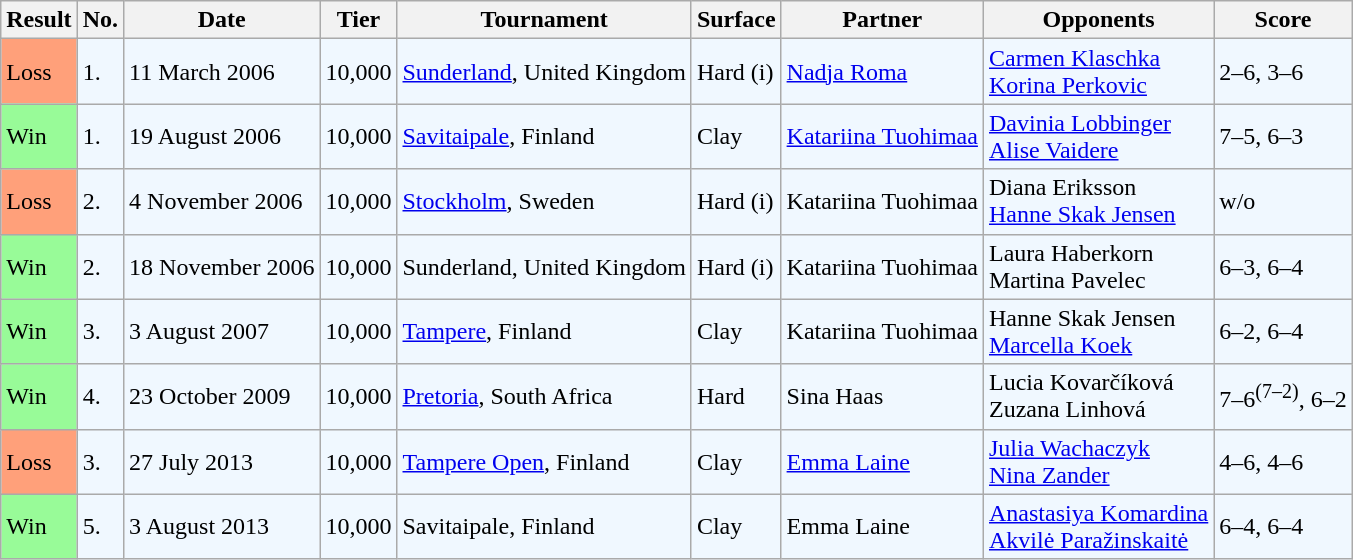<table class="sortable wikitable">
<tr>
<th>Result</th>
<th>No.</th>
<th>Date</th>
<th>Tier</th>
<th>Tournament</th>
<th>Surface</th>
<th>Partner</th>
<th>Opponents</th>
<th class="unsortable">Score</th>
</tr>
<tr style="background:#f0f8ff;">
<td style="background:#ffa07a;">Loss</td>
<td>1.</td>
<td>11 March 2006</td>
<td>10,000</td>
<td><a href='#'>Sunderland</a>, United Kingdom</td>
<td>Hard (i)</td>
<td> <a href='#'>Nadja Roma</a></td>
<td> <a href='#'>Carmen Klaschka</a> <br>  <a href='#'>Korina Perkovic</a></td>
<td>2–6, 3–6</td>
</tr>
<tr style="background:#f0f8ff;">
<td style="background:#98fb98;">Win</td>
<td>1.</td>
<td>19 August 2006</td>
<td>10,000</td>
<td><a href='#'>Savitaipale</a>, Finland</td>
<td>Clay</td>
<td> <a href='#'>Katariina Tuohimaa</a></td>
<td> <a href='#'>Davinia Lobbinger</a> <br>  <a href='#'>Alise Vaidere</a></td>
<td>7–5, 6–3</td>
</tr>
<tr style="background:#f0f8ff;">
<td style="background:#ffa07a;">Loss</td>
<td>2.</td>
<td>4 November 2006</td>
<td>10,000</td>
<td><a href='#'>Stockholm</a>, Sweden</td>
<td>Hard (i)</td>
<td> Katariina Tuohimaa</td>
<td> Diana Eriksson <br>  <a href='#'>Hanne Skak Jensen</a></td>
<td>w/o</td>
</tr>
<tr style="background:#f0f8ff;">
<td style="background:#98fb98;">Win</td>
<td>2.</td>
<td>18 November 2006</td>
<td>10,000</td>
<td>Sunderland, United Kingdom</td>
<td>Hard (i)</td>
<td> Katariina Tuohimaa</td>
<td> Laura Haberkorn <br>  Martina Pavelec</td>
<td>6–3, 6–4</td>
</tr>
<tr style="background:#f0f8ff;">
<td style="background:#98fb98;">Win</td>
<td>3.</td>
<td>3 August 2007</td>
<td>10,000</td>
<td><a href='#'>Tampere</a>, Finland</td>
<td>Clay</td>
<td> Katariina Tuohimaa</td>
<td> Hanne Skak Jensen <br>  <a href='#'>Marcella Koek</a></td>
<td>6–2, 6–4</td>
</tr>
<tr style="background:#f0f8ff;">
<td style="background:#98fb98;">Win</td>
<td>4.</td>
<td>23 October 2009</td>
<td>10,000</td>
<td><a href='#'>Pretoria</a>, South Africa</td>
<td>Hard</td>
<td> Sina Haas</td>
<td> Lucia Kovarčíková <br>  Zuzana Linhová</td>
<td>7–6<sup>(7–2)</sup>, 6–2</td>
</tr>
<tr style="background:#f0f8ff;">
<td style="background:#ffa07a;">Loss</td>
<td>3.</td>
<td>27 July 2013</td>
<td>10,000</td>
<td><a href='#'>Tampere Open</a>, Finland</td>
<td>Clay</td>
<td> <a href='#'>Emma Laine</a></td>
<td> <a href='#'>Julia Wachaczyk</a> <br>  <a href='#'>Nina Zander</a></td>
<td>4–6, 4–6</td>
</tr>
<tr style="background:#f0f8ff;">
<td style="background:#98fb98;">Win</td>
<td>5.</td>
<td>3 August 2013</td>
<td>10,000</td>
<td>Savitaipale, Finland</td>
<td>Clay</td>
<td> Emma Laine</td>
<td> <a href='#'>Anastasiya Komardina</a> <br>  <a href='#'>Akvilė Paražinskaitė</a></td>
<td>6–4, 6–4</td>
</tr>
</table>
